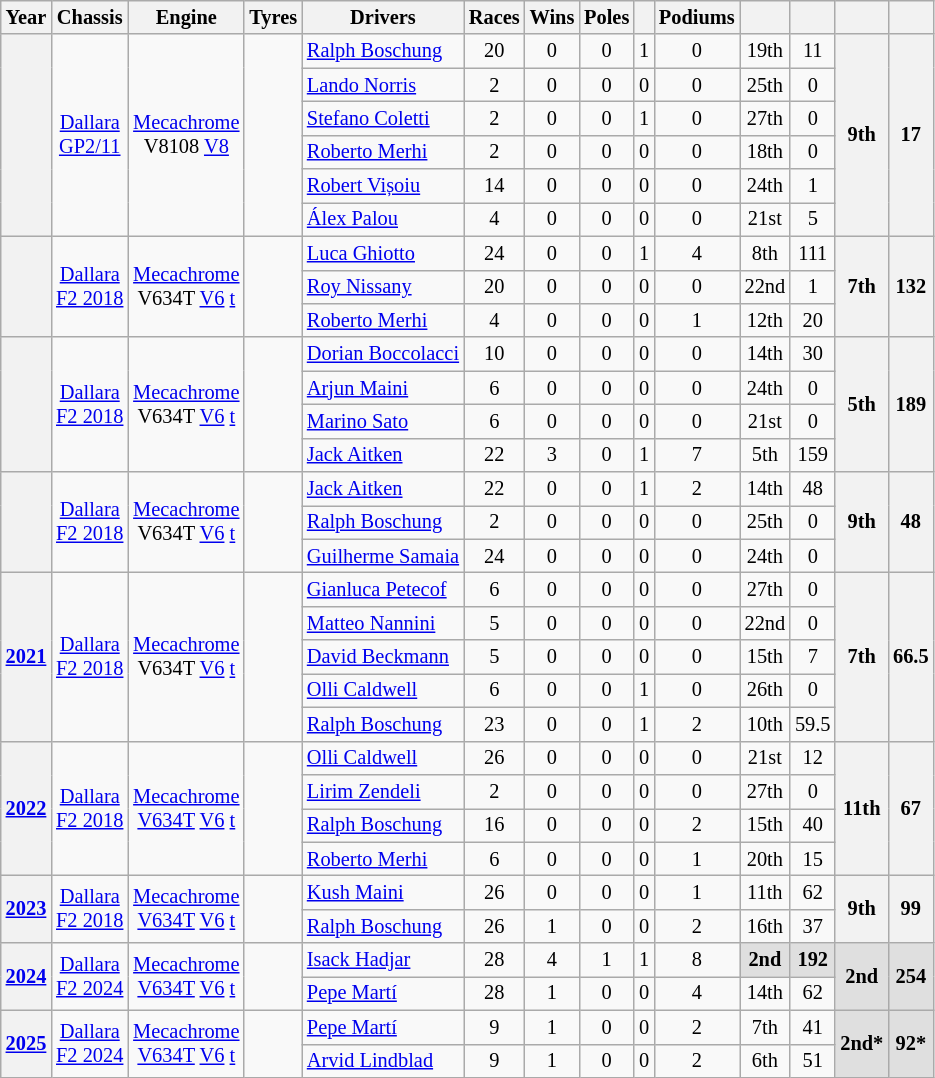<table class="wikitable" style="text-align:center; font-size:85%">
<tr>
<th>Year</th>
<th>Chassis</th>
<th>Engine</th>
<th>Tyres</th>
<th>Drivers</th>
<th>Races</th>
<th>Wins</th>
<th>Poles</th>
<th></th>
<th>Podiums</th>
<th></th>
<th></th>
<th></th>
<th></th>
</tr>
<tr>
<th rowspan=6></th>
<td rowspan=6><a href='#'>Dallara</a><br><a href='#'>GP2/11</a></td>
<td rowspan=6><a href='#'>Mecachrome</a><br>V8108 <a href='#'>V8</a></td>
<td rowspan=6></td>
<td align=left> <a href='#'>Ralph Boschung</a></td>
<td>20</td>
<td>0</td>
<td>0</td>
<td>1</td>
<td>0</td>
<td>19th</td>
<td>11</td>
<th rowspan=6>9th</th>
<th rowspan=6>17</th>
</tr>
<tr>
<td align=left> <a href='#'>Lando Norris</a></td>
<td>2</td>
<td>0</td>
<td>0</td>
<td>0</td>
<td>0</td>
<td>25th</td>
<td>0</td>
</tr>
<tr>
<td align=left> <a href='#'>Stefano Coletti</a></td>
<td>2</td>
<td>0</td>
<td>0</td>
<td>1</td>
<td>0</td>
<td>27th</td>
<td>0</td>
</tr>
<tr>
<td align=left> <a href='#'>Roberto Merhi</a></td>
<td>2</td>
<td>0</td>
<td>0</td>
<td>0</td>
<td>0</td>
<td>18th</td>
<td>0</td>
</tr>
<tr>
<td align=left> <a href='#'>Robert Vișoiu</a></td>
<td>14</td>
<td>0</td>
<td>0</td>
<td>0</td>
<td>0</td>
<td>24th</td>
<td>1</td>
</tr>
<tr>
<td align=left> <a href='#'>Álex Palou</a></td>
<td>4</td>
<td>0</td>
<td>0</td>
<td>0</td>
<td>0</td>
<td>21st</td>
<td>5</td>
</tr>
<tr>
<th rowspan=3></th>
<td rowspan=3><a href='#'>Dallara</a><br><a href='#'>F2 2018</a></td>
<td rowspan=3><a href='#'>Mecachrome</a><br>V634T <a href='#'>V6</a> <a href='#'>t</a></td>
<td rowspan=3></td>
<td align=left> <a href='#'>Luca Ghiotto</a></td>
<td>24</td>
<td>0</td>
<td>0</td>
<td>1</td>
<td>4</td>
<td>8th</td>
<td>111</td>
<th rowspan=3>7th</th>
<th rowspan=3>132</th>
</tr>
<tr>
<td align=left> <a href='#'>Roy Nissany</a></td>
<td>20</td>
<td>0</td>
<td>0</td>
<td>0</td>
<td>0</td>
<td>22nd</td>
<td>1</td>
</tr>
<tr>
<td align=left> <a href='#'>Roberto Merhi</a></td>
<td>4</td>
<td>0</td>
<td>0</td>
<td>0</td>
<td>1</td>
<td>12th</td>
<td>20</td>
</tr>
<tr>
<th rowspan=4></th>
<td rowspan=4><a href='#'>Dallara</a><br><a href='#'>F2 2018</a></td>
<td rowspan=4><a href='#'>Mecachrome</a><br>V634T <a href='#'>V6</a> <a href='#'>t</a></td>
<td rowspan=4></td>
<td align=left> <a href='#'>Dorian Boccolacci</a></td>
<td>10</td>
<td>0</td>
<td>0</td>
<td>0</td>
<td>0</td>
<td>14th</td>
<td>30</td>
<th rowspan=4>5th</th>
<th rowspan=4>189</th>
</tr>
<tr>
<td align=left> <a href='#'>Arjun Maini</a></td>
<td>6</td>
<td>0</td>
<td>0</td>
<td>0</td>
<td>0</td>
<td>24th</td>
<td>0</td>
</tr>
<tr>
<td align=left> <a href='#'>Marino Sato</a></td>
<td>6</td>
<td>0</td>
<td>0</td>
<td>0</td>
<td>0</td>
<td>21st</td>
<td>0</td>
</tr>
<tr>
<td align=left> <a href='#'>Jack Aitken</a></td>
<td>22</td>
<td>3</td>
<td>0</td>
<td>1</td>
<td>7</td>
<td>5th</td>
<td>159</td>
</tr>
<tr>
<th rowspan=3></th>
<td rowspan=3><a href='#'>Dallara</a><br><a href='#'>F2 2018</a></td>
<td rowspan=3><a href='#'>Mecachrome</a><br>V634T <a href='#'>V6</a> <a href='#'>t</a></td>
<td rowspan=3></td>
<td align=left> <a href='#'>Jack Aitken</a></td>
<td>22</td>
<td>0</td>
<td>0</td>
<td>1</td>
<td>2</td>
<td>14th</td>
<td>48</td>
<th rowspan=3>9th</th>
<th rowspan=3>48</th>
</tr>
<tr>
<td align=left> <a href='#'>Ralph Boschung</a></td>
<td>2</td>
<td>0</td>
<td>0</td>
<td>0</td>
<td>0</td>
<td>25th</td>
<td>0</td>
</tr>
<tr>
<td align=left> <a href='#'>Guilherme Samaia</a></td>
<td>24</td>
<td>0</td>
<td>0</td>
<td>0</td>
<td>0</td>
<td>24th</td>
<td>0</td>
</tr>
<tr>
<th rowspan=5><a href='#'>2021</a></th>
<td rowspan=5><a href='#'>Dallara</a><br><a href='#'>F2 2018</a></td>
<td rowspan=5><a href='#'>Mecachrome</a><br>V634T <a href='#'>V6</a> <a href='#'>t</a></td>
<td rowspan=5></td>
<td align=left> <a href='#'>Gianluca Petecof</a></td>
<td>6</td>
<td>0</td>
<td>0</td>
<td>0</td>
<td>0</td>
<td>27th</td>
<td>0</td>
<th rowspan=5>7th</th>
<th rowspan=5>66.5</th>
</tr>
<tr>
<td align=left> <a href='#'>Matteo Nannini</a></td>
<td>5</td>
<td>0</td>
<td>0</td>
<td>0</td>
<td>0</td>
<td>22nd</td>
<td>0</td>
</tr>
<tr>
<td align=left> <a href='#'>David Beckmann</a></td>
<td>5</td>
<td>0</td>
<td>0</td>
<td>0</td>
<td>0</td>
<td>15th</td>
<td>7</td>
</tr>
<tr>
<td align=left> <a href='#'>Olli Caldwell</a></td>
<td>6</td>
<td>0</td>
<td>0</td>
<td>1</td>
<td>0</td>
<td>26th</td>
<td>0</td>
</tr>
<tr>
<td align=left> <a href='#'>Ralph Boschung</a></td>
<td>23</td>
<td>0</td>
<td>0</td>
<td>1</td>
<td>2</td>
<td>10th</td>
<td>59.5</td>
</tr>
<tr>
<th rowspan=4><a href='#'>2022</a></th>
<td rowspan=4><a href='#'>Dallara</a><br><a href='#'>F2 2018</a></td>
<td rowspan=4><a href='#'>Mecachrome</a><br><a href='#'>V634T</a> <a href='#'>V6</a> <a href='#'>t</a></td>
<td rowspan=4></td>
<td align=left> <a href='#'>Olli Caldwell</a></td>
<td>26</td>
<td>0</td>
<td>0</td>
<td>0</td>
<td>0</td>
<td style="background:;">21st</td>
<td style="background:;">12</td>
<th rowspan=4 style="background:;">11th</th>
<th rowspan=4 style="background:;">67</th>
</tr>
<tr>
<td align=left> <a href='#'>Lirim Zendeli</a></td>
<td>2</td>
<td>0</td>
<td>0</td>
<td>0</td>
<td>0</td>
<td>27th</td>
<td>0</td>
</tr>
<tr>
<td align=left> <a href='#'>Ralph Boschung</a></td>
<td>16</td>
<td>0</td>
<td>0</td>
<td>0</td>
<td>2</td>
<td>15th</td>
<td>40</td>
</tr>
<tr>
<td align=left> <a href='#'>Roberto Merhi</a></td>
<td>6</td>
<td>0</td>
<td>0</td>
<td>0</td>
<td>1</td>
<td>20th</td>
<td>15</td>
</tr>
<tr>
<th rowspan="2"><a href='#'>2023</a></th>
<td rowspan=2><a href='#'>Dallara</a><br><a href='#'>F2 2018</a></td>
<td rowspan=2><a href='#'>Mecachrome</a><br><a href='#'>V634T</a> <a href='#'>V6</a> <a href='#'>t</a></td>
<td rowspan=2></td>
<td align=left> <a href='#'>Kush Maini</a></td>
<td>26</td>
<td>0</td>
<td>0</td>
<td>0</td>
<td>1</td>
<td style="background:#;">11th</td>
<td style="background:#;">62</td>
<th rowspan="2" style="background:#;">9th</th>
<th rowspan="2" style="background:#;">99</th>
</tr>
<tr>
<td align=left> <a href='#'>Ralph Boschung</a></td>
<td>26</td>
<td>1</td>
<td>0</td>
<td>0</td>
<td>2</td>
<td style="background:#;">16th</td>
<td style="background:#;">37</td>
</tr>
<tr>
<th rowspan="2"><a href='#'>2024</a></th>
<td rowspan=2><a href='#'>Dallara</a><br><a href='#'>F2 2024</a></td>
<td rowspan=2><a href='#'>Mecachrome</a><br><a href='#'>V634T</a> <a href='#'>V6</a> <a href='#'>t</a></td>
<td rowspan=2></td>
<td align=left> <a href='#'>Isack Hadjar</a></td>
<td>28</td>
<td>4</td>
<td>1</td>
<td>1</td>
<td>8</td>
<td style="background:#DFDFDF;"><strong>2nd</strong></td>
<td style="background:#DFDFDF;"><strong>192</strong></td>
<th rowspan="2" style="background:#DFDFDF;">2nd</th>
<th rowspan="2" style="background:#DFDFDF;">254</th>
</tr>
<tr>
<td align=left> <a href='#'>Pepe Martí</a></td>
<td>28</td>
<td>1</td>
<td>0</td>
<td>0</td>
<td>4</td>
<td style="background:#;">14th</td>
<td style="background:#;">62</td>
</tr>
<tr>
<th rowspan="2"><a href='#'>2025</a></th>
<td rowspan=2><a href='#'>Dallara</a><br><a href='#'>F2 2024</a></td>
<td rowspan=2><a href='#'>Mecachrome</a><br><a href='#'>V634T</a> <a href='#'>V6</a> <a href='#'>t</a></td>
<td rowspan=2></td>
<td align=left> <a href='#'>Pepe Martí</a></td>
<td>9</td>
<td>1</td>
<td>0</td>
<td>0</td>
<td>2</td>
<td style="background:#;">7th</td>
<td style="background:#;">41</td>
<th rowspan="2" style="background:#DFDFDF;">2nd*</th>
<th rowspan="2" style="background:#DFDFDF;">92*</th>
</tr>
<tr>
<td align=left> <a href='#'>Arvid Lindblad</a></td>
<td>9</td>
<td>1</td>
<td>0</td>
<td>0</td>
<td>2</td>
<td style="background:#;">6th</td>
<td style="background:#;">51</td>
</tr>
</table>
